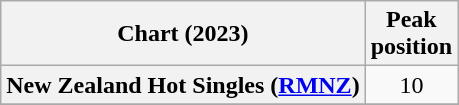<table class="wikitable sortable plainrowheaders" style="text-align:center">
<tr>
<th scope="col">Chart (2023)</th>
<th scope="col">Peak<br>position</th>
</tr>
<tr>
<th scope="row">New Zealand Hot Singles (<a href='#'>RMNZ</a>)</th>
<td>10</td>
</tr>
<tr>
</tr>
</table>
